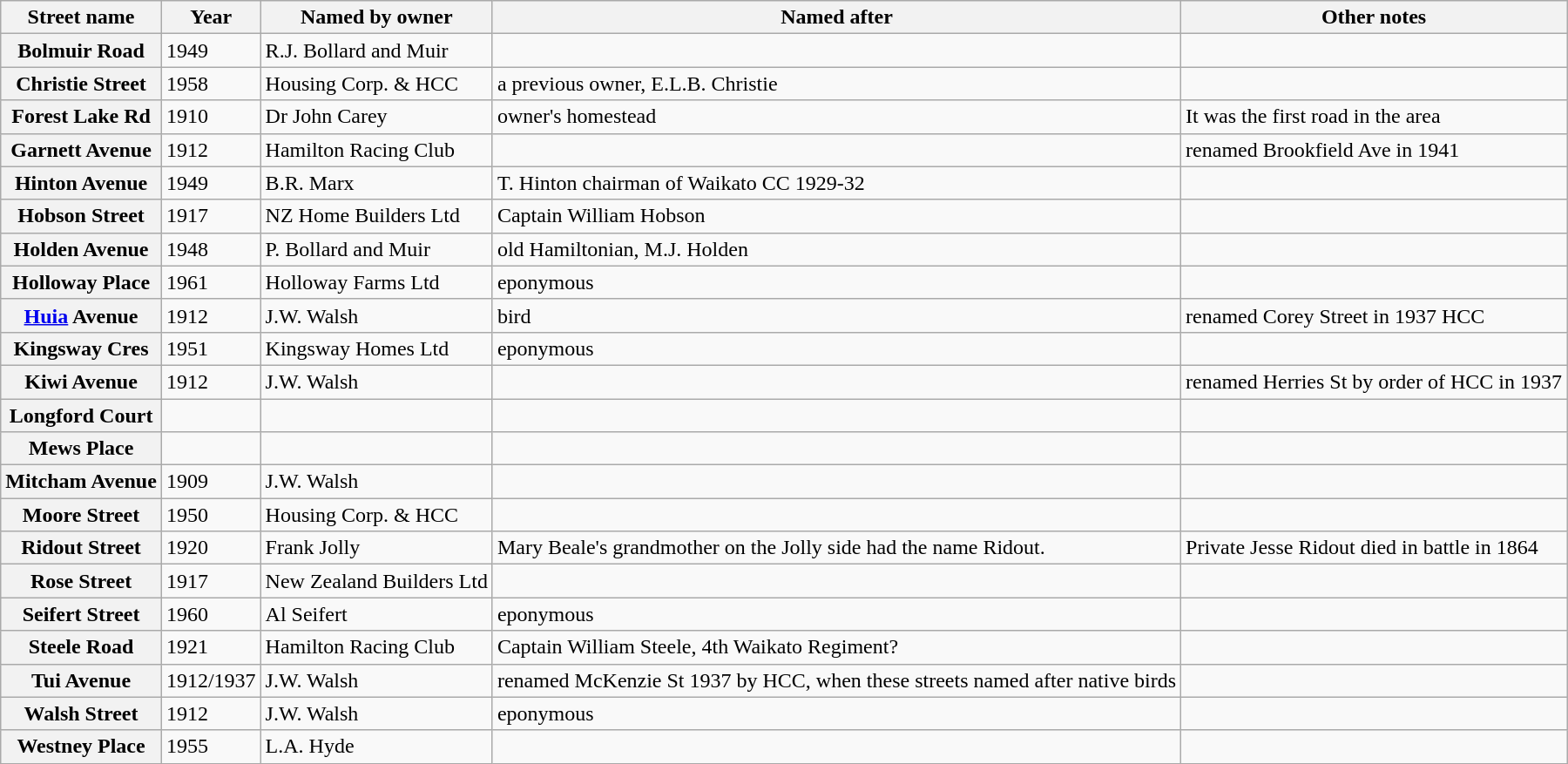<table class="wikitable sortable" border="1">
<tr>
<th>Street name</th>
<th><strong>Year</strong></th>
<th><strong>Named by owner</strong></th>
<th><strong>Named after</strong></th>
<th><strong>Other notes</strong></th>
</tr>
<tr>
<th>Bolmuir Road</th>
<td>1949</td>
<td>R.J. Bollard and Muir</td>
<td></td>
<td></td>
</tr>
<tr>
<th>Christie Street</th>
<td>1958</td>
<td>Housing Corp. & HCC</td>
<td>a previous owner, E.L.B. Christie</td>
<td></td>
</tr>
<tr>
<th>Forest Lake Rd</th>
<td>1910</td>
<td>Dr John Carey</td>
<td>owner's homestead</td>
<td>It was the first road in the area</td>
</tr>
<tr>
<th>Garnett Avenue</th>
<td>1912</td>
<td>Hamilton Racing Club</td>
<td></td>
<td>renamed Brookfield Ave in 1941</td>
</tr>
<tr>
<th>Hinton Avenue</th>
<td>1949</td>
<td>B.R. Marx</td>
<td>T. Hinton chairman of Waikato CC 1929-32</td>
<td></td>
</tr>
<tr>
<th>Hobson Street</th>
<td>1917</td>
<td>NZ Home Builders Ltd</td>
<td>Captain William Hobson</td>
<td></td>
</tr>
<tr>
<th>Holden Avenue</th>
<td>1948</td>
<td>P. Bollard and Muir</td>
<td>old Hamiltonian, M.J. Holden</td>
<td></td>
</tr>
<tr>
<th>Holloway Place</th>
<td>1961</td>
<td>Holloway Farms Ltd</td>
<td>eponymous</td>
<td></td>
</tr>
<tr>
<th><a href='#'>Huia</a> Avenue</th>
<td>1912</td>
<td>J.W. Walsh</td>
<td>bird</td>
<td>renamed Corey Street in 1937 HCC</td>
</tr>
<tr>
<th>Kingsway Cres</th>
<td>1951</td>
<td>Kingsway Homes Ltd</td>
<td>eponymous</td>
<td></td>
</tr>
<tr>
<th>Kiwi Avenue</th>
<td>1912</td>
<td>J.W. Walsh</td>
<td></td>
<td>renamed Herries St by order of HCC in 1937</td>
</tr>
<tr>
<th>Longford Court</th>
<td></td>
<td></td>
<td></td>
<td></td>
</tr>
<tr>
<th>Mews Place</th>
<td></td>
<td></td>
<td></td>
<td></td>
</tr>
<tr>
<th>Mitcham Avenue</th>
<td>1909</td>
<td>J.W. Walsh</td>
<td></td>
<td></td>
</tr>
<tr>
<th>Moore Street</th>
<td>1950</td>
<td>Housing Corp. & HCC</td>
<td></td>
<td></td>
</tr>
<tr>
<th>Ridout Street</th>
<td>1920</td>
<td>Frank Jolly</td>
<td>Mary Beale's grandmother on the Jolly side had the name Ridout.</td>
<td>Private Jesse Ridout died in battle in 1864</td>
</tr>
<tr>
<th>Rose Street</th>
<td>1917</td>
<td>New Zealand Builders Ltd</td>
<td></td>
<td></td>
</tr>
<tr>
<th>Seifert Street</th>
<td>1960</td>
<td>Al Seifert</td>
<td>eponymous</td>
<td></td>
</tr>
<tr>
<th>Steele Road</th>
<td>1921</td>
<td>Hamilton Racing Club</td>
<td>Captain William Steele, 4th Waikato Regiment?</td>
<td></td>
</tr>
<tr>
<th>Tui Avenue</th>
<td>1912/1937</td>
<td>J.W. Walsh</td>
<td>renamed McKenzie St 1937 by HCC, when these streets named after native birds</td>
<td></td>
</tr>
<tr>
<th>Walsh Street</th>
<td>1912</td>
<td>J.W. Walsh</td>
<td>eponymous</td>
<td></td>
</tr>
<tr>
<th>Westney Place</th>
<td>1955</td>
<td>L.A. Hyde</td>
<td></td>
<td></td>
</tr>
</table>
